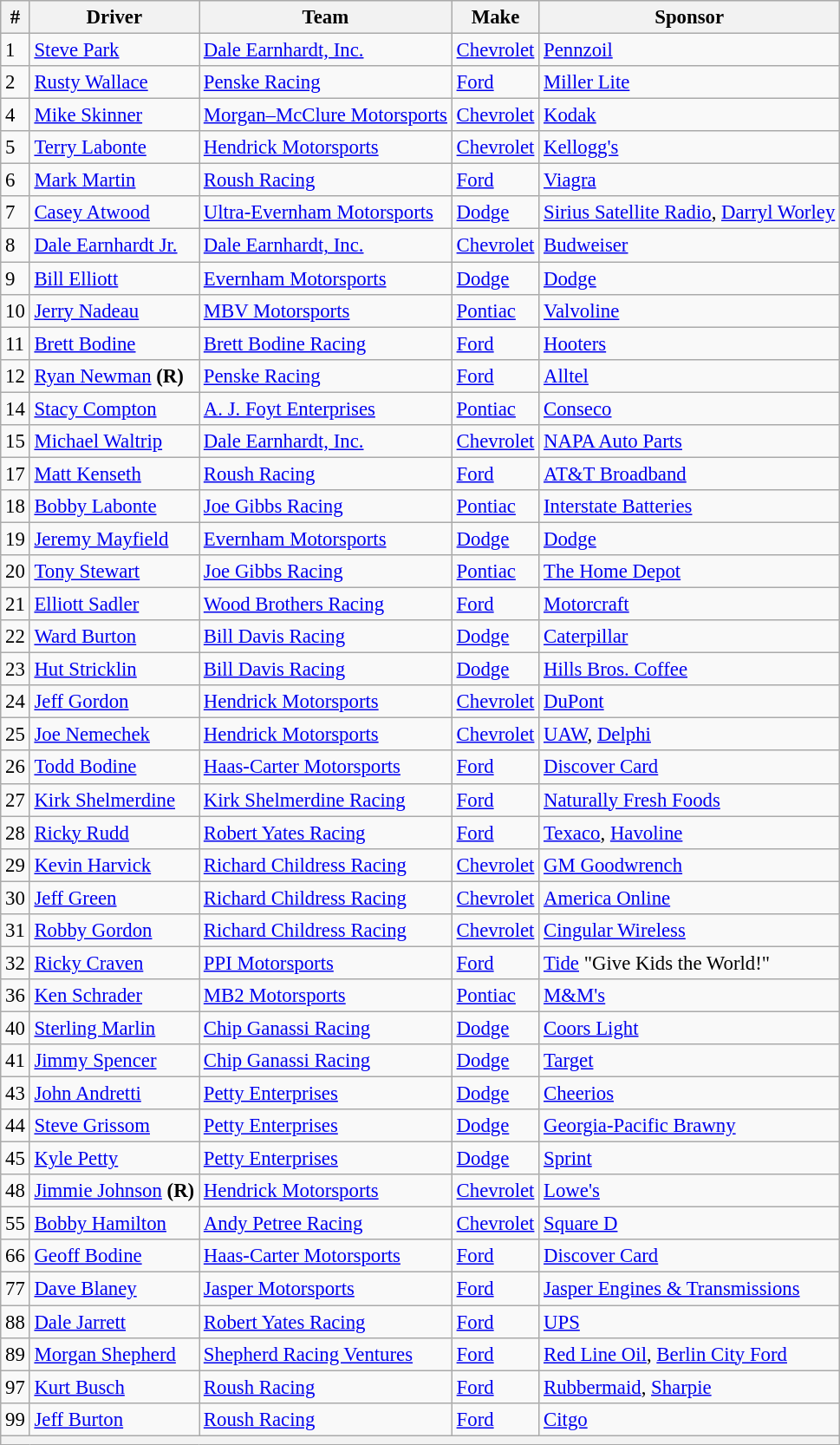<table class="wikitable" style="font-size:95%">
<tr>
<th>#</th>
<th>Driver</th>
<th>Team</th>
<th>Make</th>
<th>Sponsor</th>
</tr>
<tr>
<td>1</td>
<td><a href='#'>Steve Park</a></td>
<td><a href='#'>Dale Earnhardt, Inc.</a></td>
<td><a href='#'>Chevrolet</a></td>
<td><a href='#'>Pennzoil</a></td>
</tr>
<tr>
<td>2</td>
<td><a href='#'>Rusty Wallace</a></td>
<td><a href='#'>Penske Racing</a></td>
<td><a href='#'>Ford</a></td>
<td><a href='#'>Miller Lite</a></td>
</tr>
<tr>
<td>4</td>
<td><a href='#'>Mike Skinner</a></td>
<td><a href='#'>Morgan–McClure Motorsports</a></td>
<td><a href='#'>Chevrolet</a></td>
<td><a href='#'>Kodak</a></td>
</tr>
<tr>
<td>5</td>
<td><a href='#'>Terry Labonte</a></td>
<td><a href='#'>Hendrick Motorsports</a></td>
<td><a href='#'>Chevrolet</a></td>
<td><a href='#'>Kellogg's</a></td>
</tr>
<tr>
<td>6</td>
<td><a href='#'>Mark Martin</a></td>
<td><a href='#'>Roush Racing</a></td>
<td><a href='#'>Ford</a></td>
<td><a href='#'>Viagra</a></td>
</tr>
<tr>
<td>7</td>
<td><a href='#'>Casey Atwood</a></td>
<td><a href='#'>Ultra-Evernham Motorsports</a></td>
<td><a href='#'>Dodge</a></td>
<td><a href='#'>Sirius Satellite Radio</a>, <a href='#'>Darryl Worley</a></td>
</tr>
<tr>
<td>8</td>
<td><a href='#'>Dale Earnhardt Jr.</a></td>
<td><a href='#'>Dale Earnhardt, Inc.</a></td>
<td><a href='#'>Chevrolet</a></td>
<td><a href='#'>Budweiser</a></td>
</tr>
<tr>
<td>9</td>
<td><a href='#'>Bill Elliott</a></td>
<td><a href='#'>Evernham Motorsports</a></td>
<td><a href='#'>Dodge</a></td>
<td><a href='#'>Dodge</a></td>
</tr>
<tr>
<td>10</td>
<td><a href='#'>Jerry Nadeau</a></td>
<td><a href='#'>MBV Motorsports</a></td>
<td><a href='#'>Pontiac</a></td>
<td><a href='#'>Valvoline</a></td>
</tr>
<tr>
<td>11</td>
<td><a href='#'>Brett Bodine</a></td>
<td><a href='#'>Brett Bodine Racing</a></td>
<td><a href='#'>Ford</a></td>
<td><a href='#'>Hooters</a></td>
</tr>
<tr>
<td>12</td>
<td><a href='#'>Ryan Newman</a> <strong>(R)</strong></td>
<td><a href='#'>Penske Racing</a></td>
<td><a href='#'>Ford</a></td>
<td><a href='#'>Alltel</a></td>
</tr>
<tr>
<td>14</td>
<td><a href='#'>Stacy Compton</a></td>
<td><a href='#'>A. J. Foyt Enterprises</a></td>
<td><a href='#'>Pontiac</a></td>
<td><a href='#'>Conseco</a></td>
</tr>
<tr>
<td>15</td>
<td><a href='#'>Michael Waltrip</a></td>
<td><a href='#'>Dale Earnhardt, Inc.</a></td>
<td><a href='#'>Chevrolet</a></td>
<td><a href='#'>NAPA Auto Parts</a></td>
</tr>
<tr>
<td>17</td>
<td><a href='#'>Matt Kenseth</a></td>
<td><a href='#'>Roush Racing</a></td>
<td><a href='#'>Ford</a></td>
<td><a href='#'>AT&T Broadband</a></td>
</tr>
<tr>
<td>18</td>
<td><a href='#'>Bobby Labonte</a></td>
<td><a href='#'>Joe Gibbs Racing</a></td>
<td><a href='#'>Pontiac</a></td>
<td><a href='#'>Interstate Batteries</a></td>
</tr>
<tr>
<td>19</td>
<td><a href='#'>Jeremy Mayfield</a></td>
<td><a href='#'>Evernham Motorsports</a></td>
<td><a href='#'>Dodge</a></td>
<td><a href='#'>Dodge</a></td>
</tr>
<tr>
<td>20</td>
<td><a href='#'>Tony Stewart</a></td>
<td><a href='#'>Joe Gibbs Racing</a></td>
<td><a href='#'>Pontiac</a></td>
<td><a href='#'>The Home Depot</a></td>
</tr>
<tr>
<td>21</td>
<td><a href='#'>Elliott Sadler</a></td>
<td><a href='#'>Wood Brothers Racing</a></td>
<td><a href='#'>Ford</a></td>
<td><a href='#'>Motorcraft</a></td>
</tr>
<tr>
<td>22</td>
<td><a href='#'>Ward Burton</a></td>
<td><a href='#'>Bill Davis Racing</a></td>
<td><a href='#'>Dodge</a></td>
<td><a href='#'>Caterpillar</a></td>
</tr>
<tr>
<td>23</td>
<td><a href='#'>Hut Stricklin</a></td>
<td><a href='#'>Bill Davis Racing</a></td>
<td><a href='#'>Dodge</a></td>
<td><a href='#'>Hills Bros. Coffee</a></td>
</tr>
<tr>
<td>24</td>
<td><a href='#'>Jeff Gordon</a></td>
<td><a href='#'>Hendrick Motorsports</a></td>
<td><a href='#'>Chevrolet</a></td>
<td><a href='#'>DuPont</a></td>
</tr>
<tr>
<td>25</td>
<td><a href='#'>Joe Nemechek</a></td>
<td><a href='#'>Hendrick Motorsports</a></td>
<td><a href='#'>Chevrolet</a></td>
<td><a href='#'>UAW</a>, <a href='#'>Delphi</a></td>
</tr>
<tr>
<td>26</td>
<td><a href='#'>Todd Bodine</a></td>
<td><a href='#'>Haas-Carter Motorsports</a></td>
<td><a href='#'>Ford</a></td>
<td><a href='#'>Discover Card</a></td>
</tr>
<tr>
<td>27</td>
<td><a href='#'>Kirk Shelmerdine</a></td>
<td><a href='#'>Kirk Shelmerdine Racing</a></td>
<td><a href='#'>Ford</a></td>
<td><a href='#'>Naturally Fresh Foods</a></td>
</tr>
<tr>
<td>28</td>
<td><a href='#'>Ricky Rudd</a></td>
<td><a href='#'>Robert Yates Racing</a></td>
<td><a href='#'>Ford</a></td>
<td><a href='#'>Texaco</a>, <a href='#'>Havoline</a></td>
</tr>
<tr>
<td>29</td>
<td><a href='#'>Kevin Harvick</a></td>
<td><a href='#'>Richard Childress Racing</a></td>
<td><a href='#'>Chevrolet</a></td>
<td><a href='#'>GM Goodwrench</a></td>
</tr>
<tr>
<td>30</td>
<td><a href='#'>Jeff Green</a></td>
<td><a href='#'>Richard Childress Racing</a></td>
<td><a href='#'>Chevrolet</a></td>
<td><a href='#'>America Online</a></td>
</tr>
<tr>
<td>31</td>
<td><a href='#'>Robby Gordon</a></td>
<td><a href='#'>Richard Childress Racing</a></td>
<td><a href='#'>Chevrolet</a></td>
<td><a href='#'>Cingular Wireless</a></td>
</tr>
<tr>
<td>32</td>
<td><a href='#'>Ricky Craven</a></td>
<td><a href='#'>PPI Motorsports</a></td>
<td><a href='#'>Ford</a></td>
<td><a href='#'>Tide</a> "Give Kids the World!"</td>
</tr>
<tr>
<td>36</td>
<td><a href='#'>Ken Schrader</a></td>
<td><a href='#'>MB2 Motorsports</a></td>
<td><a href='#'>Pontiac</a></td>
<td><a href='#'>M&M's</a></td>
</tr>
<tr>
<td>40</td>
<td><a href='#'>Sterling Marlin</a></td>
<td><a href='#'>Chip Ganassi Racing</a></td>
<td><a href='#'>Dodge</a></td>
<td><a href='#'>Coors Light</a></td>
</tr>
<tr>
<td>41</td>
<td><a href='#'>Jimmy Spencer</a></td>
<td><a href='#'>Chip Ganassi Racing</a></td>
<td><a href='#'>Dodge</a></td>
<td><a href='#'>Target</a></td>
</tr>
<tr>
<td>43</td>
<td><a href='#'>John Andretti</a></td>
<td><a href='#'>Petty Enterprises</a></td>
<td><a href='#'>Dodge</a></td>
<td><a href='#'>Cheerios</a></td>
</tr>
<tr>
<td>44</td>
<td><a href='#'>Steve Grissom</a></td>
<td><a href='#'>Petty Enterprises</a></td>
<td><a href='#'>Dodge</a></td>
<td><a href='#'>Georgia-Pacific Brawny</a></td>
</tr>
<tr>
<td>45</td>
<td><a href='#'>Kyle Petty</a></td>
<td><a href='#'>Petty Enterprises</a></td>
<td><a href='#'>Dodge</a></td>
<td><a href='#'>Sprint</a></td>
</tr>
<tr>
<td>48</td>
<td><a href='#'>Jimmie Johnson</a> <strong>(R)</strong></td>
<td><a href='#'>Hendrick Motorsports</a></td>
<td><a href='#'>Chevrolet</a></td>
<td><a href='#'>Lowe's</a></td>
</tr>
<tr>
<td>55</td>
<td><a href='#'>Bobby Hamilton</a></td>
<td><a href='#'>Andy Petree Racing</a></td>
<td><a href='#'>Chevrolet</a></td>
<td><a href='#'>Square D</a></td>
</tr>
<tr>
<td>66</td>
<td><a href='#'>Geoff Bodine</a></td>
<td><a href='#'>Haas-Carter Motorsports</a></td>
<td><a href='#'>Ford</a></td>
<td><a href='#'>Discover Card</a></td>
</tr>
<tr>
<td>77</td>
<td><a href='#'>Dave Blaney</a></td>
<td><a href='#'>Jasper Motorsports</a></td>
<td><a href='#'>Ford</a></td>
<td><a href='#'>Jasper Engines & Transmissions</a></td>
</tr>
<tr>
<td>88</td>
<td><a href='#'>Dale Jarrett</a></td>
<td><a href='#'>Robert Yates Racing</a></td>
<td><a href='#'>Ford</a></td>
<td><a href='#'>UPS</a></td>
</tr>
<tr>
<td>89</td>
<td><a href='#'>Morgan Shepherd</a></td>
<td><a href='#'>Shepherd Racing Ventures</a></td>
<td><a href='#'>Ford</a></td>
<td><a href='#'>Red Line Oil</a>, <a href='#'>Berlin City Ford</a></td>
</tr>
<tr>
<td>97</td>
<td><a href='#'>Kurt Busch</a></td>
<td><a href='#'>Roush Racing</a></td>
<td><a href='#'>Ford</a></td>
<td><a href='#'>Rubbermaid</a>, <a href='#'>Sharpie</a></td>
</tr>
<tr>
<td>99</td>
<td><a href='#'>Jeff Burton</a></td>
<td><a href='#'>Roush Racing</a></td>
<td><a href='#'>Ford</a></td>
<td><a href='#'>Citgo</a></td>
</tr>
<tr>
<th colspan="5"></th>
</tr>
</table>
